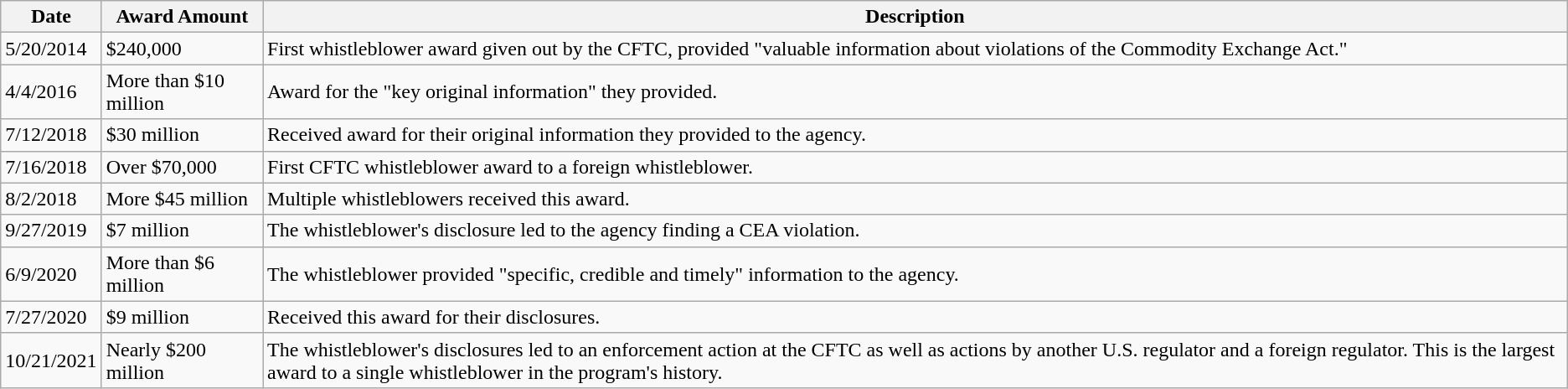<table class="wikitable">
<tr>
<th>Date</th>
<th>Award Amount</th>
<th>Description</th>
</tr>
<tr>
<td>5/20/2014</td>
<td>$240,000</td>
<td>First whistleblower award given out by the CFTC, provided "valuable information about violations of the Commodity Exchange Act."</td>
</tr>
<tr>
<td>4/4/2016</td>
<td>More than $10 million</td>
<td>Award for the "key original information" they provided.</td>
</tr>
<tr>
<td>7/12/2018</td>
<td>$30 million</td>
<td>Received award for their original information they provided to the agency.</td>
</tr>
<tr>
<td>7/16/2018</td>
<td>Over $70,000</td>
<td>First CFTC whistleblower award to a foreign whistleblower.</td>
</tr>
<tr>
<td>8/2/2018</td>
<td>More $45 million</td>
<td>Multiple whistleblowers received this award.</td>
</tr>
<tr>
<td>9/27/2019</td>
<td>$7 million</td>
<td>The whistleblower's disclosure led to the agency finding a CEA violation.</td>
</tr>
<tr>
<td>6/9/2020</td>
<td>More than $6 million</td>
<td>The whistleblower provided "specific, credible and timely" information to the agency.</td>
</tr>
<tr>
<td>7/27/2020</td>
<td>$9 million</td>
<td>Received this award for their disclosures.</td>
</tr>
<tr>
<td>10/21/2021</td>
<td>Nearly $200 million</td>
<td>The whistleblower's disclosures led to an enforcement action at the CFTC as well as actions by another U.S. regulator and a foreign regulator. This is the largest award to a single whistleblower in the program's history.</td>
</tr>
</table>
